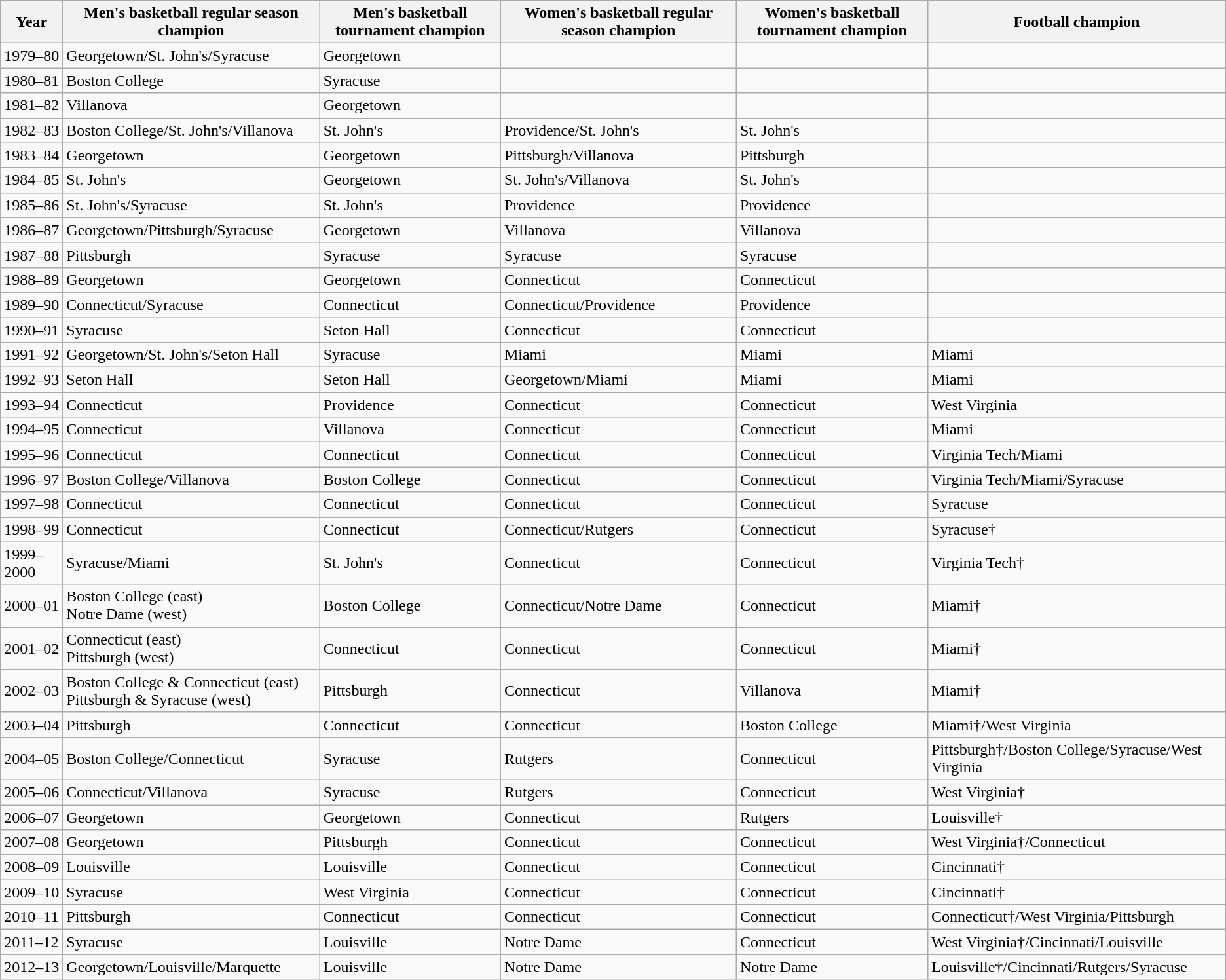<table class="wikitable">
<tr>
<th>Year</th>
<th>Men's basketball regular season champion</th>
<th>Men's basketball tournament champion</th>
<th>Women's basketball regular season champion</th>
<th>Women's basketball tournament champion</th>
<th>Football champion</th>
</tr>
<tr>
<td>1979–80</td>
<td>Georgetown/St. John's/Syracuse</td>
<td>Georgetown</td>
<td></td>
<td></td>
<td></td>
</tr>
<tr>
<td>1980–81</td>
<td>Boston College</td>
<td>Syracuse</td>
<td></td>
<td></td>
<td></td>
</tr>
<tr>
<td>1981–82</td>
<td>Villanova</td>
<td>Georgetown</td>
<td></td>
<td></td>
<td></td>
</tr>
<tr>
<td>1982–83</td>
<td>Boston College/St. John's/Villanova</td>
<td>St. John's</td>
<td>Providence/St. John's</td>
<td>St. John's</td>
<td></td>
</tr>
<tr>
<td>1983–84</td>
<td>Georgetown</td>
<td>Georgetown</td>
<td>Pittsburgh/Villanova</td>
<td>Pittsburgh</td>
<td></td>
</tr>
<tr>
<td>1984–85</td>
<td>St. John's</td>
<td>Georgetown</td>
<td>St. John's/Villanova</td>
<td>St. John's</td>
<td></td>
</tr>
<tr>
<td>1985–86</td>
<td>St. John's/Syracuse</td>
<td>St. John's</td>
<td>Providence</td>
<td>Providence</td>
<td></td>
</tr>
<tr>
<td>1986–87</td>
<td>Georgetown/Pittsburgh/Syracuse</td>
<td>Georgetown</td>
<td>Villanova</td>
<td>Villanova</td>
<td></td>
</tr>
<tr>
<td>1987–88</td>
<td>Pittsburgh</td>
<td>Syracuse</td>
<td>Syracuse</td>
<td>Syracuse</td>
<td></td>
</tr>
<tr>
<td>1988–89</td>
<td>Georgetown</td>
<td>Georgetown</td>
<td>Connecticut</td>
<td>Connecticut</td>
<td></td>
</tr>
<tr>
<td>1989–90</td>
<td>Connecticut/Syracuse</td>
<td>Connecticut</td>
<td>Connecticut/Providence</td>
<td>Providence</td>
<td></td>
</tr>
<tr>
<td>1990–91</td>
<td>Syracuse</td>
<td>Seton Hall</td>
<td>Connecticut</td>
<td>Connecticut</td>
<td></td>
</tr>
<tr>
<td>1991–92</td>
<td>Georgetown/St. John's/Seton Hall</td>
<td>Syracuse</td>
<td>Miami</td>
<td>Miami</td>
<td>Miami</td>
</tr>
<tr>
<td>1992–93</td>
<td>Seton Hall</td>
<td>Seton Hall</td>
<td>Georgetown/Miami</td>
<td>Miami</td>
<td>Miami</td>
</tr>
<tr>
<td>1993–94</td>
<td>Connecticut</td>
<td>Providence</td>
<td>Connecticut</td>
<td>Connecticut</td>
<td>West Virginia</td>
</tr>
<tr>
<td>1994–95</td>
<td>Connecticut</td>
<td>Villanova</td>
<td>Connecticut</td>
<td>Connecticut</td>
<td>Miami</td>
</tr>
<tr>
<td>1995–96</td>
<td>Connecticut</td>
<td>Connecticut</td>
<td>Connecticut</td>
<td>Connecticut</td>
<td>Virginia Tech/Miami</td>
</tr>
<tr>
<td>1996–97</td>
<td>Boston College/Villanova</td>
<td>Boston College</td>
<td>Connecticut</td>
<td>Connecticut</td>
<td>Virginia Tech/Miami/Syracuse</td>
</tr>
<tr>
<td>1997–98</td>
<td>Connecticut</td>
<td>Connecticut</td>
<td>Connecticut</td>
<td>Connecticut</td>
<td>Syracuse</td>
</tr>
<tr>
<td>1998–99</td>
<td>Connecticut</td>
<td>Connecticut</td>
<td>Connecticut/Rutgers</td>
<td>Connecticut</td>
<td>Syracuse†</td>
</tr>
<tr>
<td>1999–2000</td>
<td>Syracuse/Miami</td>
<td>St. John's</td>
<td>Connecticut</td>
<td>Connecticut</td>
<td>Virginia Tech†</td>
</tr>
<tr>
<td>2000–01</td>
<td>Boston College (east)<br>Notre Dame (west)</td>
<td>Boston College</td>
<td>Connecticut/Notre Dame</td>
<td>Connecticut</td>
<td>Miami†</td>
</tr>
<tr>
<td>2001–02</td>
<td>Connecticut (east)<br>Pittsburgh (west)</td>
<td>Connecticut</td>
<td>Connecticut</td>
<td>Connecticut</td>
<td>Miami†</td>
</tr>
<tr>
<td>2002–03</td>
<td>Boston College & Connecticut (east)<br>Pittsburgh & Syracuse (west)</td>
<td>Pittsburgh</td>
<td>Connecticut</td>
<td>Villanova</td>
<td>Miami†</td>
</tr>
<tr>
<td>2003–04</td>
<td>Pittsburgh</td>
<td>Connecticut</td>
<td>Connecticut</td>
<td>Boston College</td>
<td>Miami†/West Virginia</td>
</tr>
<tr>
<td>2004–05</td>
<td>Boston College/Connecticut</td>
<td>Syracuse</td>
<td>Rutgers</td>
<td>Connecticut</td>
<td>Pittsburgh†/Boston College/Syracuse/West Virginia</td>
</tr>
<tr>
<td>2005–06</td>
<td>Connecticut/Villanova</td>
<td>Syracuse</td>
<td>Rutgers</td>
<td>Connecticut</td>
<td>West Virginia†</td>
</tr>
<tr>
<td>2006–07</td>
<td>Georgetown</td>
<td>Georgetown</td>
<td>Connecticut</td>
<td>Rutgers</td>
<td>Louisville†</td>
</tr>
<tr>
<td>2007–08</td>
<td>Georgetown</td>
<td>Pittsburgh</td>
<td>Connecticut</td>
<td>Connecticut</td>
<td>West Virginia†/Connecticut</td>
</tr>
<tr>
<td>2008–09</td>
<td>Louisville</td>
<td>Louisville</td>
<td>Connecticut</td>
<td>Connecticut</td>
<td>Cincinnati†</td>
</tr>
<tr>
<td>2009–10</td>
<td>Syracuse</td>
<td>West Virginia</td>
<td>Connecticut</td>
<td>Connecticut</td>
<td>Cincinnati†</td>
</tr>
<tr>
<td>2010–11</td>
<td>Pittsburgh</td>
<td>Connecticut</td>
<td>Connecticut</td>
<td>Connecticut</td>
<td>Connecticut†/West Virginia/Pittsburgh</td>
</tr>
<tr>
<td>2011–12</td>
<td>Syracuse</td>
<td>Louisville</td>
<td>Notre Dame</td>
<td>Connecticut</td>
<td>West Virginia†/Cincinnati/Louisville</td>
</tr>
<tr>
<td>2012–13</td>
<td>Georgetown/Louisville/Marquette</td>
<td>Louisville</td>
<td>Notre Dame</td>
<td>Notre Dame</td>
<td>Louisville†/Cincinnati/Rutgers/Syracuse</td>
</tr>
</table>
